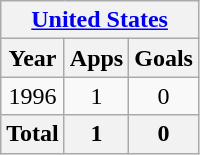<table class="wikitable" style="text-align:center">
<tr>
<th colspan=3><a href='#'>United States</a></th>
</tr>
<tr>
<th>Year</th>
<th>Apps</th>
<th>Goals</th>
</tr>
<tr>
<td>1996</td>
<td>1</td>
<td>0</td>
</tr>
<tr>
<th>Total</th>
<th>1</th>
<th>0</th>
</tr>
</table>
